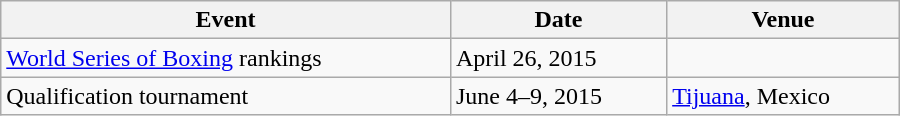<table class="wikitable" width=600>
<tr>
<th>Event</th>
<th>Date</th>
<th>Venue</th>
</tr>
<tr>
<td><a href='#'>World Series of Boxing</a> rankings</td>
<td>April 26, 2015</td>
<td></td>
</tr>
<tr>
<td>Qualification tournament</td>
<td>June 4–9, 2015</td>
<td> <a href='#'>Tijuana</a>, Mexico</td>
</tr>
</table>
